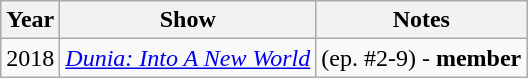<table class="wikitable">
<tr>
<th>Year</th>
<th>Show</th>
<th>Notes</th>
</tr>
<tr>
<td align="center">2018</td>
<td><em><a href='#'>Dunia: Into A New World</a></em></td>
<td>(ep. #2-9) - <strong>member</strong></td>
</tr>
</table>
